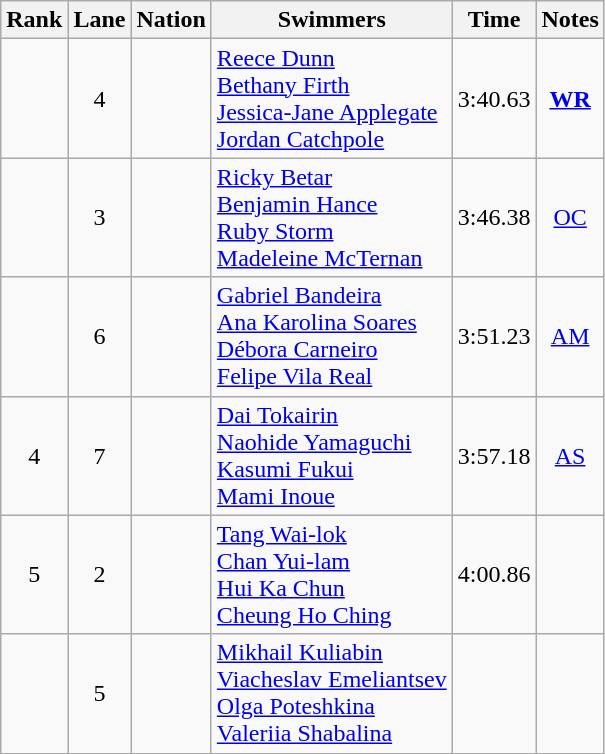<table class="wikitable sortable" style="text-align:center">
<tr>
<th>Rank</th>
<th>Lane</th>
<th>Nation</th>
<th>Swimmers</th>
<th>Time</th>
<th>Notes</th>
</tr>
<tr>
<td></td>
<td>4</td>
<td align=left></td>
<td align=left><a href='#'>Reece Dunn</a><br><a href='#'>Bethany Firth</a><br><a href='#'>Jessica-Jane Applegate</a><br><a href='#'>Jordan Catchpole</a></td>
<td>3:40.63</td>
<td><strong><a href='#'>WR</a></strong></td>
</tr>
<tr>
<td></td>
<td>3</td>
<td align=left></td>
<td align=left><a href='#'>Ricky Betar</a><br><a href='#'>Benjamin Hance</a><br><a href='#'>Ruby Storm</a><br><a href='#'>Madeleine McTernan</a></td>
<td>3:46.38</td>
<td><a href='#'>OC</a></td>
</tr>
<tr>
<td></td>
<td>6</td>
<td align=left></td>
<td align=left><a href='#'>Gabriel Bandeira</a><br><a href='#'>Ana Karolina Soares</a><br><a href='#'>Débora Carneiro</a><br><a href='#'>Felipe Vila Real</a></td>
<td>3:51.23</td>
<td><a href='#'>AM</a></td>
</tr>
<tr>
<td>4</td>
<td>7</td>
<td align=left></td>
<td align=left><a href='#'>Dai Tokairin</a><br><a href='#'>Naohide Yamaguchi</a><br><a href='#'>Kasumi Fukui</a><br><a href='#'>Mami Inoue</a></td>
<td>3:57.18</td>
<td><a href='#'>AS</a></td>
</tr>
<tr>
<td>5</td>
<td>2</td>
<td align=left></td>
<td align=left><a href='#'>Tang Wai-lok</a><br><a href='#'>Chan Yui-lam</a><br><a href='#'>Hui Ka Chun</a><br><a href='#'>Cheung Ho Ching</a></td>
<td>4:00.86</td>
<td></td>
</tr>
<tr>
<td></td>
<td>5</td>
<td align=left></td>
<td align=left><a href='#'>Mikhail Kuliabin</a><br><a href='#'>Viacheslav Emeliantsev</a><br><a href='#'>Olga Poteshkina</a><br><a href='#'>Valeriia Shabalina</a></td>
<td></td>
<td></td>
</tr>
</table>
